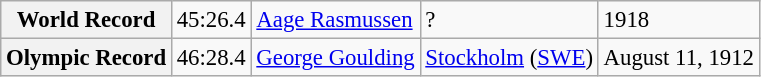<table class="wikitable" style="font-size:95%;">
<tr>
<th>World Record</th>
<td>45:26.4</td>
<td> <a href='#'>Aage Rasmussen</a></td>
<td>?</td>
<td>1918</td>
</tr>
<tr>
<th>Olympic Record</th>
<td>46:28.4</td>
<td> <a href='#'>George Goulding</a></td>
<td><a href='#'>Stockholm</a> (<a href='#'>SWE</a>)</td>
<td>August 11, 1912</td>
</tr>
</table>
